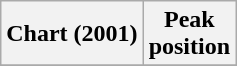<table class="wikitable sortable plainrowheaders" style="text-align:center;">
<tr>
<th>Chart (2001)</th>
<th>Peak<br>position</th>
</tr>
<tr>
</tr>
</table>
